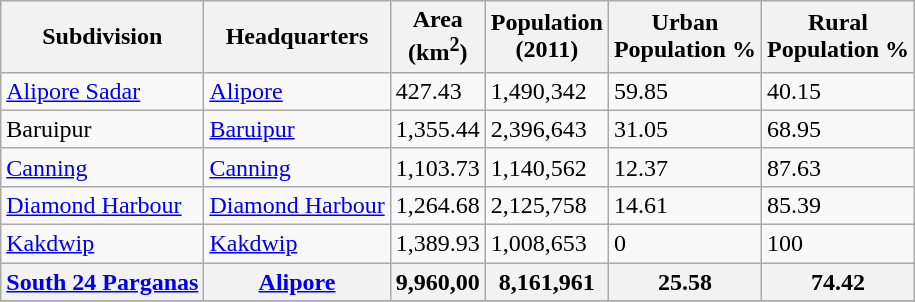<table class="wikitable sortable">
<tr>
<th>Subdivision</th>
<th>Headquarters</th>
<th>Area<br>(km<sup>2</sup>)</th>
<th>Population<br>(2011)</th>
<th>Urban<br>Population %</th>
<th>Rural<br> Population %</th>
</tr>
<tr>
<td><a href='#'>Alipore Sadar</a></td>
<td><a href='#'>Alipore</a></td>
<td>427.43</td>
<td>1,490,342</td>
<td>59.85</td>
<td>40.15</td>
</tr>
<tr>
<td>Baruipur</td>
<td><a href='#'>Baruipur</a></td>
<td>1,355.44</td>
<td>2,396,643</td>
<td>31.05</td>
<td>68.95</td>
</tr>
<tr>
<td><a href='#'>Canning</a></td>
<td><a href='#'>Canning</a></td>
<td>1,103.73</td>
<td>1,140,562</td>
<td>12.37</td>
<td>87.63</td>
</tr>
<tr>
<td><a href='#'>Diamond Harbour</a></td>
<td><a href='#'>Diamond Harbour</a></td>
<td>1,264.68</td>
<td>2,125,758</td>
<td>14.61</td>
<td>85.39</td>
</tr>
<tr>
<td><a href='#'>Kakdwip</a></td>
<td><a href='#'>Kakdwip</a></td>
<td>1,389.93</td>
<td>1,008,653</td>
<td>0</td>
<td>100</td>
</tr>
<tr>
<th><a href='#'>South 24 Parganas</a></th>
<th><a href='#'>Alipore</a></th>
<th>9,960,00</th>
<th>8,161,961</th>
<th>25.58</th>
<th>74.42</th>
</tr>
<tr>
</tr>
</table>
